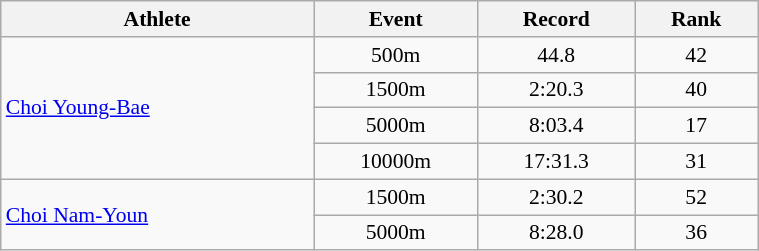<table class=wikitable style="font-size:90%; text-align:center; width:40%">
<tr>
<th>Athlete</th>
<th>Event</th>
<th>Record</th>
<th>Rank</th>
</tr>
<tr>
<td rowspan=4 align=left><a href='#'>Choi Young-Bae</a></td>
<td>500m</td>
<td>44.8</td>
<td>42</td>
</tr>
<tr>
<td>1500m</td>
<td>2:20.3</td>
<td>40</td>
</tr>
<tr>
<td>5000m</td>
<td>8:03.4</td>
<td>17</td>
</tr>
<tr>
<td>10000m</td>
<td>17:31.3</td>
<td>31</td>
</tr>
<tr>
<td rowspan=2 align=left><a href='#'>Choi Nam-Youn</a></td>
<td>1500m</td>
<td>2:30.2</td>
<td>52</td>
</tr>
<tr>
<td>5000m</td>
<td>8:28.0</td>
<td>36</td>
</tr>
</table>
